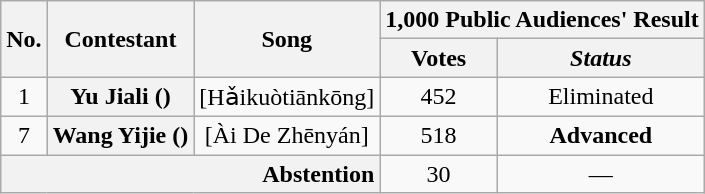<table class="wikitable plainrowheaders" style="text-align:center;">
<tr>
<th scope="col" rowspan="2">No.</th>
<th scope="col" rowspan="2">Contestant</th>
<th scope="col" rowspan="2">Song</th>
<th scope="col" colspan="2">1,000 Public Audiences' Result</th>
</tr>
<tr>
<th scope="col">Votes</th>
<th scope="col"><em>Status</em></th>
</tr>
<tr>
<td>1</td>
<th scope="row">Yu Jiali ()</th>
<td> [Hǎikuòtiānkōng]</td>
<td>452</td>
<td>Eliminated</td>
</tr>
<tr>
<td>7</td>
<th scope="row">Wang Yijie ()</th>
<td> [Ài De Zhēnyán]</td>
<td>518</td>
<td><strong>Advanced</strong></td>
</tr>
<tr>
<th scope="row" style="text-align:right" colspan="3">Abstention</th>
<td>30</td>
<td>—</td>
</tr>
</table>
